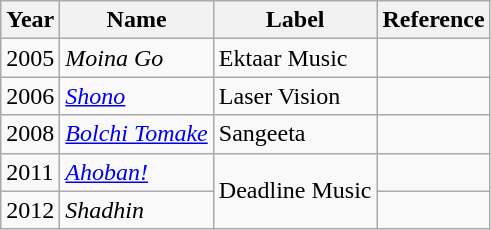<table class="wikitable">
<tr>
<th>Year</th>
<th>Name</th>
<th>Label</th>
<th>Reference</th>
</tr>
<tr>
<td>2005</td>
<td><em>Moina Go</em></td>
<td>Ektaar Music</td>
<td></td>
</tr>
<tr>
<td>2006</td>
<td><em><a href='#'>Shono</a></em></td>
<td>Laser Vision</td>
<td></td>
</tr>
<tr>
<td>2008</td>
<td><em><a href='#'>Bolchi Tomake</a></em></td>
<td>Sangeeta</td>
<td></td>
</tr>
<tr>
<td>2011</td>
<td><em><a href='#'>Ahoban!</a></em></td>
<td rowspan="2">Deadline Music</td>
<td></td>
</tr>
<tr>
<td>2012</td>
<td><em>Shadhin</em></td>
<td></td>
</tr>
</table>
